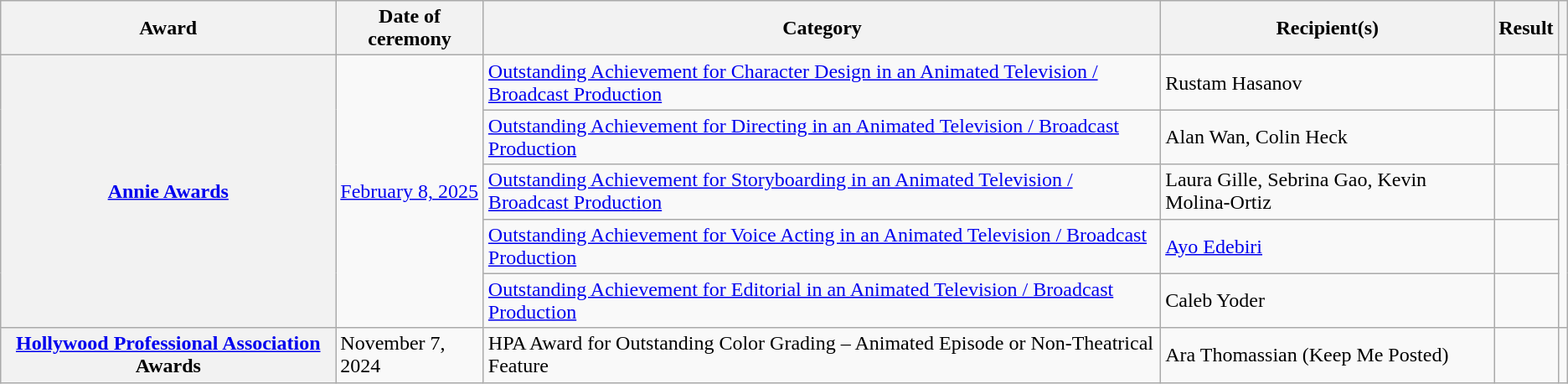<table class="wikitable sortable plainrowheaders">
<tr>
<th scope="col">Award</th>
<th scope="col">Date of ceremony</th>
<th scope="col">Category</th>
<th scope="col">Recipient(s)</th>
<th scope="col">Result</th>
<th scope="col" class="unsortable"></th>
</tr>
<tr>
<th rowspan="5" scope="row"><a href='#'>Annie Awards</a></th>
<td rowspan="5"><a href='#'>February 8, 2025</a></td>
<td><a href='#'>Outstanding Achievement for Character Design in an Animated Television / Broadcast Production</a></td>
<td>Rustam Hasanov </td>
<td></td>
<td rowspan="5" align="center"></td>
</tr>
<tr>
<td><a href='#'>Outstanding Achievement for Directing in an Animated Television / Broadcast Production</a></td>
<td>Alan Wan, Colin Heck </td>
<td></td>
</tr>
<tr>
<td><a href='#'>Outstanding Achievement for Storyboarding in an Animated Television / Broadcast Production</a></td>
<td>Laura Gille, Sebrina Gao, Kevin Molina-Ortiz </td>
<td></td>
</tr>
<tr>
<td><a href='#'>Outstanding Achievement for Voice Acting in an Animated Television / Broadcast Production</a></td>
<td><a href='#'>Ayo Edebiri</a> </td>
<td></td>
</tr>
<tr>
<td><a href='#'>Outstanding Achievement for Editorial in an Animated Television / Broadcast Production</a></td>
<td>Caleb Yoder </td>
<td></td>
</tr>
<tr>
<th scope="row"><a href='#'>Hollywood Professional Association</a> Awards</th>
<td>November 7, 2024</td>
<td>HPA Award for Outstanding Color Grading – Animated Episode or Non-Theatrical Feature</td>
<td>Ara Thomassian (Keep Me Posted) </td>
<td></td>
<td align="center"></td>
</tr>
</table>
